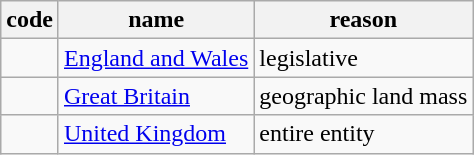<table class="wikitable sortable">
<tr>
<th>code</th>
<th>name</th>
<th>reason</th>
</tr>
<tr>
<td></td>
<td><a href='#'>England and Wales</a></td>
<td>legislative</td>
</tr>
<tr>
<td></td>
<td><a href='#'>Great Britain</a></td>
<td>geographic land mass</td>
</tr>
<tr>
<td></td>
<td><a href='#'>United Kingdom</a></td>
<td>entire entity</td>
</tr>
</table>
